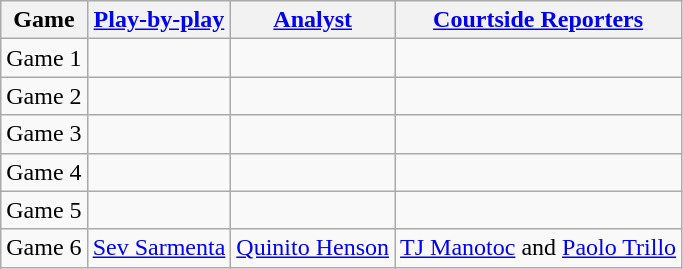<table class=wikitable>
<tr>
<th>Game</th>
<th><a href='#'>Play-by-play</a></th>
<th><a href='#'>Analyst</a></th>
<th><a href='#'>Courtside Reporters</a></th>
</tr>
<tr>
<td>Game 1</td>
<td></td>
<td></td>
<td></td>
</tr>
<tr>
<td>Game 2</td>
<td></td>
<td></td>
<td></td>
</tr>
<tr>
<td>Game 3</td>
<td></td>
<td></td>
<td></td>
</tr>
<tr>
<td>Game 4</td>
<td></td>
<td></td>
<td></td>
</tr>
<tr>
<td>Game 5</td>
<td></td>
<td></td>
<td></td>
</tr>
<tr>
<td>Game 6</td>
<td><a href='#'>Sev Sarmenta</a></td>
<td><a href='#'>Quinito Henson</a></td>
<td><a href='#'>TJ Manotoc</a> and <a href='#'>Paolo Trillo</a></td>
</tr>
</table>
